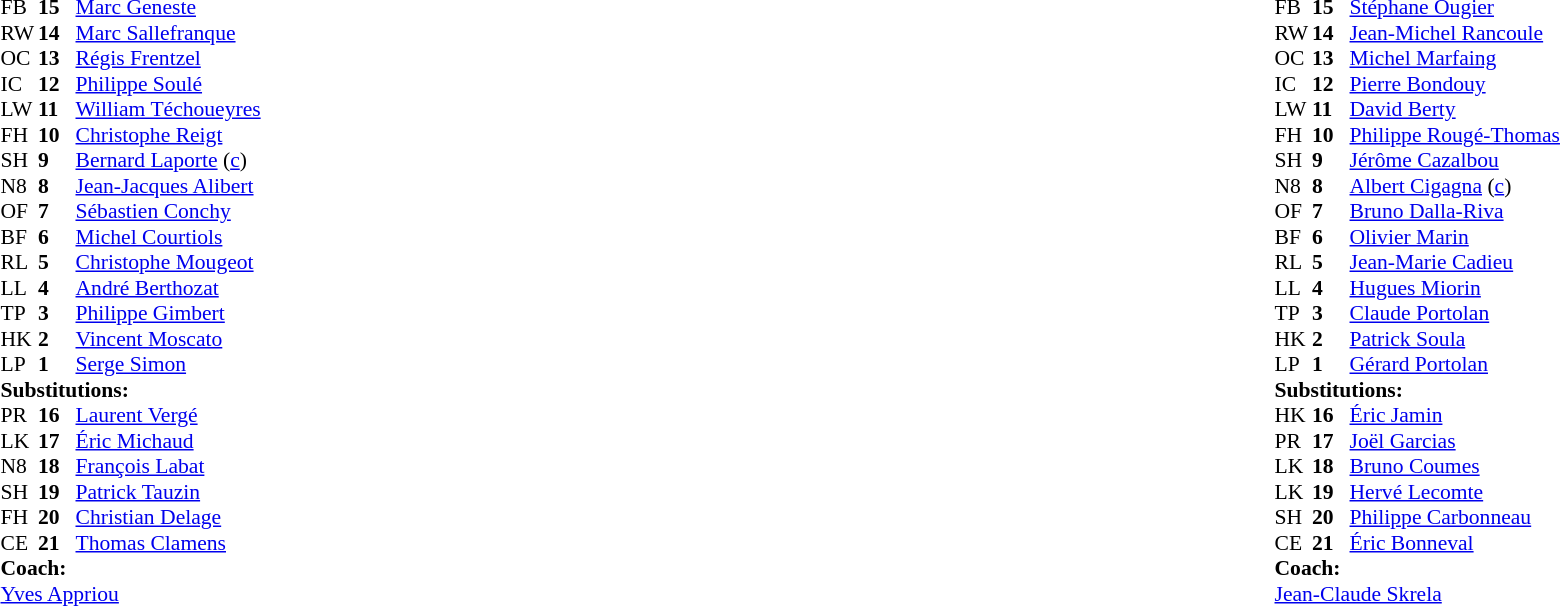<table width="100%">
<tr>
<td valign="top" width="50%"><br><table style="font-size: 90%" cellspacing="0" cellpadding="0">
<tr>
<th width="25"></th>
<th width="25"></th>
</tr>
<tr>
<td>FB</td>
<td><strong>15</strong></td>
<td> <a href='#'>Marc Geneste</a></td>
<td></td>
</tr>
<tr>
<td>RW</td>
<td><strong>14</strong></td>
<td> <a href='#'>Marc Sallefranque</a></td>
</tr>
<tr>
<td>OC</td>
<td><strong>13</strong></td>
<td> <a href='#'>Régis Frentzel</a></td>
</tr>
<tr>
<td>IC</td>
<td><strong>12</strong></td>
<td> <a href='#'>Philippe Soulé</a></td>
</tr>
<tr>
<td>LW</td>
<td><strong>11</strong></td>
<td> <a href='#'>William Téchoueyres</a></td>
</tr>
<tr>
<td>FH</td>
<td><strong>10</strong></td>
<td> <a href='#'>Christophe Reigt</a></td>
</tr>
<tr>
<td>SH</td>
<td><strong>9</strong></td>
<td> <a href='#'>Bernard Laporte</a> (<a href='#'>c</a>)</td>
</tr>
<tr>
<td>N8</td>
<td><strong>8</strong></td>
<td> <a href='#'>Jean-Jacques Alibert</a></td>
<td></td>
</tr>
<tr>
<td>OF</td>
<td><strong>7</strong></td>
<td> <a href='#'>Sébastien Conchy</a></td>
</tr>
<tr>
<td>BF</td>
<td><strong>6</strong></td>
<td> <a href='#'>Michel Courtiols</a></td>
<td></td>
</tr>
<tr>
<td>RL</td>
<td><strong>5</strong></td>
<td> <a href='#'>Christophe Mougeot</a></td>
</tr>
<tr>
<td>LL</td>
<td><strong>4</strong></td>
<td> <a href='#'>André Berthozat</a></td>
<td></td>
</tr>
<tr>
<td>TP</td>
<td><strong>3</strong></td>
<td> <a href='#'>Philippe Gimbert</a></td>
<td></td>
</tr>
<tr>
<td>HK</td>
<td><strong>2</strong></td>
<td> <a href='#'>Vincent Moscato</a></td>
</tr>
<tr>
<td>LP</td>
<td><strong>1</strong></td>
<td> <a href='#'>Serge Simon</a></td>
<td></td>
</tr>
<tr>
<td colspan=3><strong>Substitutions:</strong></td>
</tr>
<tr>
<td>PR</td>
<td><strong>16</strong></td>
<td> <a href='#'>Laurent Vergé</a></td>
<td></td>
</tr>
<tr>
<td>LK</td>
<td><strong>17</strong></td>
<td> <a href='#'>Éric Michaud</a></td>
<td></td>
</tr>
<tr>
<td>N8</td>
<td><strong>18</strong></td>
<td> <a href='#'>François Labat</a></td>
<td></td>
</tr>
<tr>
<td>SH</td>
<td><strong>19</strong></td>
<td> <a href='#'>Patrick Tauzin</a></td>
</tr>
<tr>
<td>FH</td>
<td><strong>20</strong></td>
<td> <a href='#'>Christian Delage</a></td>
<td></td>
</tr>
<tr>
<td>CE</td>
<td><strong>21</strong></td>
<td> <a href='#'>Thomas Clamens</a></td>
</tr>
<tr>
<td colspan="3"><strong>Coach:</strong></td>
</tr>
<tr>
<td colspan="4"> <a href='#'>Yves Appriou</a></td>
</tr>
</table>
</td>
<td valign="top" width="50%"><br><table style="font-size: 90%" cellspacing="0" cellpadding="0" align="center">
<tr>
<th width="25"></th>
<th width="25"></th>
</tr>
<tr>
<td>FB</td>
<td><strong>15</strong></td>
<td> <a href='#'>Stéphane Ougier</a></td>
</tr>
<tr>
<td>RW</td>
<td><strong>14</strong></td>
<td> <a href='#'>Jean-Michel Rancoule</a></td>
</tr>
<tr>
<td>OC</td>
<td><strong>13</strong></td>
<td> <a href='#'>Michel Marfaing</a></td>
</tr>
<tr>
<td>IC</td>
<td><strong>12</strong></td>
<td> <a href='#'>Pierre Bondouy</a></td>
<td></td>
</tr>
<tr>
<td>LW</td>
<td><strong>11</strong></td>
<td> <a href='#'>David Berty</a></td>
</tr>
<tr>
<td>FH</td>
<td><strong>10</strong></td>
<td> <a href='#'>Philippe Rougé-Thomas</a></td>
</tr>
<tr>
<td>SH</td>
<td><strong>9</strong></td>
<td> <a href='#'>Jérôme Cazalbou</a></td>
</tr>
<tr>
<td>N8</td>
<td><strong>8</strong></td>
<td> <a href='#'>Albert Cigagna</a> (<a href='#'>c</a>)</td>
</tr>
<tr>
<td>OF</td>
<td><strong>7</strong></td>
<td> <a href='#'>Bruno Dalla-Riva</a></td>
</tr>
<tr>
<td>BF</td>
<td><strong>6</strong></td>
<td> <a href='#'>Olivier Marin</a></td>
</tr>
<tr>
<td>RL</td>
<td><strong>5</strong></td>
<td> <a href='#'>Jean-Marie Cadieu</a></td>
</tr>
<tr>
<td>LL</td>
<td><strong>4</strong></td>
<td> <a href='#'>Hugues Miorin</a></td>
</tr>
<tr>
<td>TP</td>
<td><strong>3</strong></td>
<td> <a href='#'>Claude Portolan</a></td>
</tr>
<tr>
<td>HK</td>
<td><strong>2</strong></td>
<td> <a href='#'>Patrick Soula</a></td>
</tr>
<tr>
<td>LP</td>
<td><strong>1</strong></td>
<td> <a href='#'>Gérard Portolan</a></td>
<td></td>
</tr>
<tr>
<td colspan=3><strong>Substitutions:</strong></td>
</tr>
<tr>
<td>HK</td>
<td><strong>16</strong></td>
<td> <a href='#'>Éric Jamin</a></td>
</tr>
<tr>
<td>PR</td>
<td><strong>17</strong></td>
<td> <a href='#'>Joël Garcias</a></td>
<td></td>
</tr>
<tr>
<td>LK</td>
<td><strong>18</strong></td>
<td> <a href='#'>Bruno Coumes</a></td>
</tr>
<tr>
<td>LK</td>
<td><strong>19</strong></td>
<td> <a href='#'>Hervé Lecomte</a></td>
</tr>
<tr>
<td>SH</td>
<td><strong>20</strong></td>
<td> <a href='#'>Philippe Carbonneau</a></td>
</tr>
<tr>
<td>CE</td>
<td><strong>21</strong></td>
<td> <a href='#'>Éric Bonneval</a></td>
<td></td>
</tr>
<tr>
<td colspan="3"><strong>Coach:</strong></td>
</tr>
<tr>
<td colspan="4"> <a href='#'>Jean-Claude Skrela</a></td>
</tr>
</table>
</td>
</tr>
</table>
